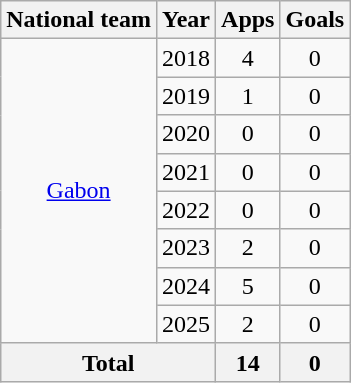<table class="wikitable" style="text-align:center">
<tr>
<th>National team</th>
<th>Year</th>
<th>Apps</th>
<th>Goals</th>
</tr>
<tr>
<td rowspan="8"><a href='#'>Gabon</a></td>
<td>2018</td>
<td>4</td>
<td>0</td>
</tr>
<tr>
<td>2019</td>
<td>1</td>
<td>0</td>
</tr>
<tr>
<td>2020</td>
<td>0</td>
<td>0</td>
</tr>
<tr>
<td>2021</td>
<td>0</td>
<td>0</td>
</tr>
<tr>
<td>2022</td>
<td>0</td>
<td>0</td>
</tr>
<tr>
<td>2023</td>
<td>2</td>
<td>0</td>
</tr>
<tr>
<td>2024</td>
<td>5</td>
<td>0</td>
</tr>
<tr>
<td>2025</td>
<td>2</td>
<td>0</td>
</tr>
<tr>
<th colspan="2">Total</th>
<th>14</th>
<th>0</th>
</tr>
</table>
